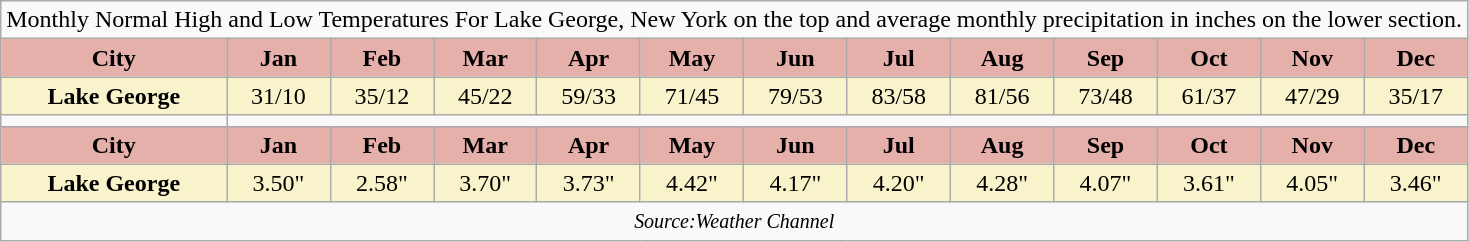<table class="wikitable" align="left" style="font-size: 100%; margin-left:1em"|>
<tr>
<td colspan="13" style="text-align:center;"font-size:100%;background:#E8EAFA;">Monthly Normal High and Low Temperatures For Lake George, New York on the top and average monthly precipitation in inches on the lower section.</td>
</tr>
<tr>
<th style="background: #E5AFAA; color: #000000" height="15">City</th>
<th style="background: #E5AFAA; color:#000000;">Jan</th>
<th style="background: #E5AFAA; color:#000000;">Feb</th>
<th style="background: #E5AFAA; color:#000000;">Mar</th>
<th style="background: #E5AFAA; color:#000000;">Apr</th>
<th style="background: #E5AFAA; color:#000000;">May</th>
<th style="background: #E5AFAA; color:#000000;">Jun</th>
<th style="background: #E5AFAA; color:#000000;">Jul</th>
<th style="background: #E5AFAA; color:#000000;">Aug</th>
<th style="background: #E5AFAA; color:#000000;">Sep</th>
<th style="background: #E5AFAA; color:#000000;">Oct</th>
<th style="background: #E5AFAA; color:#000000;">Nov</th>
<th style="background: #E5AFAA; color:#000000;">Dec</th>
</tr>
<tr>
<th style="background: #F8F3CA; color:#000000;" height="14;">Lake George</th>
<td style="text-align:center; background: #F8F3CA; color:#000000;">31/10</td>
<td style="text-align:center; background: #F8F3CA; color:#000000;">35/12</td>
<td style="text-align:center; background: #F8F3CA; color:#000000;">45/22</td>
<td style="text-align:center; background: #F8F3CA; color:#000000;">59/33</td>
<td style="text-align:center; background: #F8F3CA; color:#000000;">71/45</td>
<td style="text-align:center; background: #F8F3CA; color:#000000;">79/53</td>
<td style="text-align:center; background: #F8F3CA; color:#000000;">83/58</td>
<td style="text-align:center; background: #F8F3CA; color:#000000;">81/56</td>
<td style="text-align:center; background: #F8F3CA; color:#000000;">73/48</td>
<td style="text-align:center; background: #F8F3CA; color:#000000;">61/37</td>
<td style="text-align:center; background: #F8F3CA; color:#000000;">47/29</td>
<td style="text-align:center; background: #F8F3CA; color:#000000;">35/17</td>
</tr>
<tr>
<td></td>
</tr>
<tr>
<th style="background: #E5AFAA; color: #000000" height="15">City</th>
<th style="background: #E5AFAA; color:#000000;">Jan</th>
<th style="background: #E5AFAA; color:#000000;">Feb</th>
<th style="background: #E5AFAA; color:#000000;">Mar</th>
<th style="background: #E5AFAA; color:#000000;">Apr</th>
<th style="background: #E5AFAA; color:#000000;">May</th>
<th style="background: #E5AFAA; color:#000000;">Jun</th>
<th style="background: #E5AFAA; color:#000000;">Jul</th>
<th style="background: #E5AFAA; color:#000000;">Aug</th>
<th style="background: #E5AFAA; color:#000000;">Sep</th>
<th style="background: #E5AFAA; color:#000000;">Oct</th>
<th style="background: #E5AFAA; color:#000000;">Nov</th>
<th style="background: #E5AFAA; color:#000000;">Dec</th>
</tr>
<tr>
<th style="background: #F8F3CA; color:#000000;" height="14;">Lake George</th>
<td style="text-align:center; background: #F8F3CA; color:#000000;">3.50"</td>
<td style="text-align:center; background: #F8F3CA; color:#000000;">2.58"</td>
<td style="text-align:center; background: #F8F3CA; color:#000000;">3.70"</td>
<td style="text-align:center; background: #F8F3CA; color:#000000;">3.73"</td>
<td style="text-align:center; background: #F8F3CA; color:#000000;">4.42"</td>
<td style="text-align:center; background: #F8F3CA; color:#000000;">4.17"</td>
<td style="text-align:center; background: #F8F3CA; color:#000000;">4.20"</td>
<td style="text-align:center; background: #F8F3CA; color:#000000;">4.28"</td>
<td style="text-align:center; background: #F8F3CA; color:#000000;">4.07"</td>
<td style="text-align:center; background: #F8F3CA; color:#000000;">3.61"</td>
<td style="text-align:center; background: #F8F3CA; color:#000000;">4.05"</td>
<td style="text-align:center; background: #F8F3CA; color:#000000;">3.46"</td>
</tr>
<tr>
<td colspan="13" style="text-align:center;"font-size:90%;background:#E8EAFA;"><small><em>Source:Weather Channel</em></small></td>
</tr>
</table>
